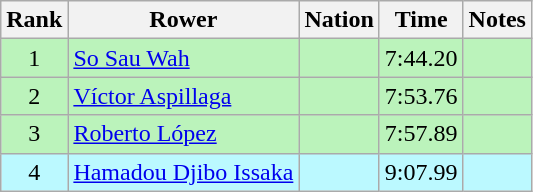<table class="wikitable sortable" style="text-align:center">
<tr>
<th>Rank</th>
<th>Rower</th>
<th>Nation</th>
<th>Time</th>
<th>Notes</th>
</tr>
<tr bgcolor=bbf3bb>
<td>1</td>
<td align=left><a href='#'>So Sau Wah</a></td>
<td align=left></td>
<td>7:44.20</td>
<td></td>
</tr>
<tr bgcolor=bbf3bb>
<td>2</td>
<td align=left><a href='#'>Víctor Aspillaga</a></td>
<td align=left></td>
<td>7:53.76</td>
<td></td>
</tr>
<tr bgcolor=bbf3bb>
<td>3</td>
<td align=left><a href='#'>Roberto López</a></td>
<td align=left></td>
<td>7:57.89</td>
<td></td>
</tr>
<tr bgcolor=bbf9ff>
<td>4</td>
<td align=left><a href='#'>Hamadou Djibo Issaka</a></td>
<td align=left></td>
<td>9:07.99</td>
<td></td>
</tr>
</table>
